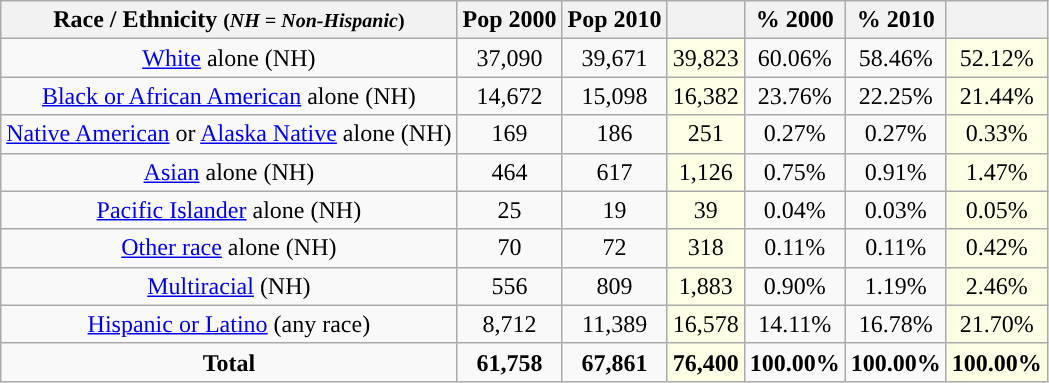<table class="wikitable" style="text-align:center;">
<tr>
<th>Race / Ethnicity <small>(<em>NH = Non-Hispanic</em>)</small></th>
<th>Pop 2000</th>
<th>Pop 2010</th>
<th></th>
<th>% 2000</th>
<th>% 2010</th>
<th></th>
</tr>
<tr>
<td><a href='#'>White</a> alone (NH)</td>
<td>37,090</td>
<td>39,671</td>
<td style='background: #ffffe6;'>39,823</td>
<td>60.06%</td>
<td>58.46%</td>
<td style='background: #ffffe6;'>52.12%</td>
</tr>
<tr>
<td><a href='#'>Black or African American</a> alone (NH)</td>
<td>14,672</td>
<td>15,098</td>
<td style='background: #ffffe6;'>16,382</td>
<td>23.76%</td>
<td>22.25%</td>
<td style='background: #ffffe6;'>21.44%</td>
</tr>
<tr>
<td><a href='#'>Native American</a> or <a href='#'>Alaska Native</a> alone (NH)</td>
<td>169</td>
<td>186</td>
<td style='background: #ffffe6;'>251</td>
<td>0.27%</td>
<td>0.27%</td>
<td style='background: #ffffe6;'>0.33%</td>
</tr>
<tr>
<td><a href='#'>Asian</a> alone (NH)</td>
<td>464</td>
<td>617</td>
<td style='background: #ffffe6;'>1,126</td>
<td>0.75%</td>
<td>0.91%</td>
<td style='background: #ffffe6;'>1.47%</td>
</tr>
<tr>
<td><a href='#'>Pacific Islander</a> alone (NH)</td>
<td>25</td>
<td>19</td>
<td style='background: #ffffe6;'>39</td>
<td>0.04%</td>
<td>0.03%</td>
<td style='background: #ffffe6;'>0.05%</td>
</tr>
<tr>
<td><a href='#'>Other race</a> alone (NH)</td>
<td>70</td>
<td>72</td>
<td style='background: #ffffe6;'>318</td>
<td>0.11%</td>
<td>0.11%</td>
<td style='background: #ffffe6;'>0.42%</td>
</tr>
<tr>
<td><a href='#'>Multiracial</a> (NH)</td>
<td>556</td>
<td>809</td>
<td style='background: #ffffe6;'>1,883</td>
<td>0.90%</td>
<td>1.19%</td>
<td style='background: #ffffe6;'>2.46%</td>
</tr>
<tr>
<td><a href='#'>Hispanic or Latino</a> (any race)</td>
<td>8,712</td>
<td>11,389</td>
<td style='background: #ffffe6;'>16,578</td>
<td>14.11%</td>
<td>16.78%</td>
<td style='background: #ffffe6;'>21.70%</td>
</tr>
<tr>
<td><strong>Total</strong></td>
<td><strong>61,758</strong></td>
<td><strong>67,861</strong></td>
<td style='background: #ffffe6;'><strong>76,400</strong></td>
<td><strong>100.00%</strong></td>
<td><strong>100.00%</strong></td>
<td style='background: #ffffe6;'><strong>100.00%</strong></td>
</tr>
</table>
